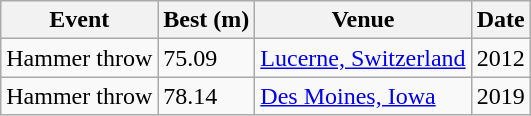<table class="wikitable">
<tr>
<th>Event</th>
<th>Best (m)</th>
<th>Venue</th>
<th>Date</th>
</tr>
<tr>
<td>Hammer throw</td>
<td>75.09</td>
<td><a href='#'>Lucerne, Switzerland</a></td>
<td>2012</td>
</tr>
<tr>
<td>Hammer throw</td>
<td>78.14</td>
<td><a href='#'>Des Moines, Iowa</a></td>
<td>2019</td>
</tr>
</table>
